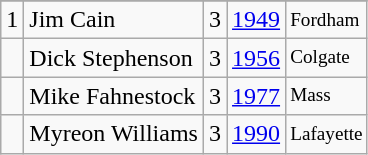<table class="wikitable">
<tr>
</tr>
<tr>
<td>1</td>
<td>Jim Cain</td>
<td>3</td>
<td><a href='#'>1949</a></td>
<td style="font-size:80%;">Fordham</td>
</tr>
<tr>
<td></td>
<td>Dick Stephenson</td>
<td>3</td>
<td><a href='#'>1956</a></td>
<td style="font-size:80%;">Colgate</td>
</tr>
<tr>
<td></td>
<td>Mike Fahnestock</td>
<td>3</td>
<td><a href='#'>1977</a></td>
<td style="font-size:80%;">Mass</td>
</tr>
<tr>
<td></td>
<td>Myreon Williams</td>
<td>3</td>
<td><a href='#'>1990</a></td>
<td style="font-size:80%;">Lafayette</td>
</tr>
</table>
